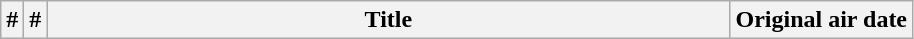<table class="wikitable plainrowheaders">
<tr>
<th>#</th>
<th>#</th>
<th style="width:28em;">Title</th>
<th>Original air date<br>











</th>
</tr>
</table>
